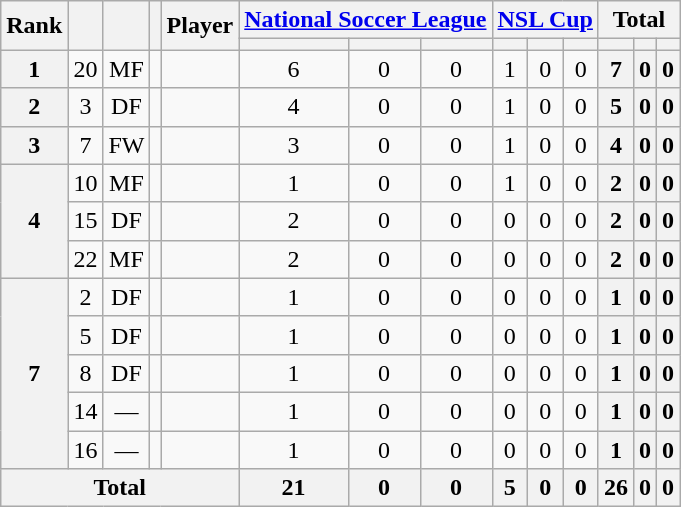<table class="wikitable sortable" style="text-align:center">
<tr>
<th rowspan="2">Rank</th>
<th rowspan="2"></th>
<th rowspan="2"></th>
<th rowspan="2"></th>
<th rowspan="2">Player</th>
<th colspan="3"><a href='#'>National Soccer League</a></th>
<th colspan="3"><a href='#'>NSL Cup</a></th>
<th colspan="3">Total</th>
</tr>
<tr>
<th></th>
<th></th>
<th></th>
<th></th>
<th></th>
<th></th>
<th></th>
<th></th>
<th></th>
</tr>
<tr>
<th>1</th>
<td>20</td>
<td>MF</td>
<td></td>
<td align="left"><br></td>
<td>6</td>
<td>0</td>
<td>0<br></td>
<td>1</td>
<td>0</td>
<td>0<br></td>
<th>7</th>
<th>0</th>
<th>0</th>
</tr>
<tr>
<th>2</th>
<td>3</td>
<td>DF</td>
<td></td>
<td align="left"><br></td>
<td>4</td>
<td>0</td>
<td>0<br></td>
<td>1</td>
<td>0</td>
<td>0<br></td>
<th>5</th>
<th>0</th>
<th>0</th>
</tr>
<tr>
<th>3</th>
<td>7</td>
<td>FW</td>
<td></td>
<td align="left"><br></td>
<td>3</td>
<td>0</td>
<td>0<br></td>
<td>1</td>
<td>0</td>
<td>0<br></td>
<th>4</th>
<th>0</th>
<th>0</th>
</tr>
<tr>
<th rowspan="3">4</th>
<td>10</td>
<td>MF</td>
<td></td>
<td align="left"><br></td>
<td>1</td>
<td>0</td>
<td>0<br></td>
<td>1</td>
<td>0</td>
<td>0<br></td>
<th>2</th>
<th>0</th>
<th>0</th>
</tr>
<tr>
<td>15</td>
<td>DF</td>
<td></td>
<td align="left"><br></td>
<td>2</td>
<td>0</td>
<td>0<br></td>
<td>0</td>
<td>0</td>
<td>0<br></td>
<th>2</th>
<th>0</th>
<th>0</th>
</tr>
<tr>
<td>22</td>
<td>MF</td>
<td></td>
<td align="left"><br></td>
<td>2</td>
<td>0</td>
<td>0<br></td>
<td>0</td>
<td>0</td>
<td>0<br></td>
<th>2</th>
<th>0</th>
<th>0</th>
</tr>
<tr>
<th rowspan="5">7</th>
<td>2</td>
<td>DF</td>
<td></td>
<td align="left"><br></td>
<td>1</td>
<td>0</td>
<td>0<br></td>
<td>0</td>
<td>0</td>
<td>0<br></td>
<th>1</th>
<th>0</th>
<th>0</th>
</tr>
<tr>
<td>5</td>
<td>DF</td>
<td></td>
<td align="left"><br></td>
<td>1</td>
<td>0</td>
<td>0<br></td>
<td>0</td>
<td>0</td>
<td>0<br></td>
<th>1</th>
<th>0</th>
<th>0</th>
</tr>
<tr>
<td>8</td>
<td>DF</td>
<td></td>
<td align="left"><br></td>
<td>1</td>
<td>0</td>
<td>0<br></td>
<td>0</td>
<td>0</td>
<td>0<br></td>
<th>1</th>
<th>0</th>
<th>0</th>
</tr>
<tr>
<td>14</td>
<td>—</td>
<td></td>
<td align="left"><br></td>
<td>1</td>
<td>0</td>
<td>0<br></td>
<td>0</td>
<td>0</td>
<td>0<br></td>
<th>1</th>
<th>0</th>
<th>0</th>
</tr>
<tr>
<td>16</td>
<td>—</td>
<td></td>
<td align="left"><br></td>
<td>1</td>
<td>0</td>
<td>0<br></td>
<td>0</td>
<td>0</td>
<td>0<br></td>
<th>1</th>
<th>0</th>
<th>0</th>
</tr>
<tr>
<th colspan="5">Total<br></th>
<th>21</th>
<th>0</th>
<th>0<br></th>
<th>5</th>
<th>0</th>
<th>0<br></th>
<th>26</th>
<th>0</th>
<th>0</th>
</tr>
</table>
